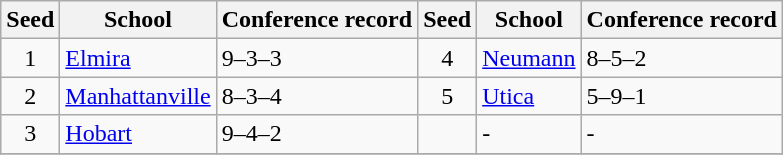<table class="wikitable">
<tr>
<th>Seed</th>
<th>School</th>
<th>Conference record</th>
<th>Seed</th>
<th>School</th>
<th>Conference record</th>
</tr>
<tr>
<td align=center>1</td>
<td><a href='#'>Elmira</a></td>
<td>9–3–3</td>
<td align=center>4</td>
<td><a href='#'>Neumann</a></td>
<td>8–5–2</td>
</tr>
<tr>
<td align=center>2</td>
<td><a href='#'>Manhattanville</a></td>
<td>8–3–4</td>
<td align=center>5</td>
<td><a href='#'>Utica</a></td>
<td>5–9–1</td>
</tr>
<tr>
<td align=center>3</td>
<td><a href='#'>Hobart</a></td>
<td>9–4–2</td>
<td align=center></td>
<td>-</td>
<td>-</td>
</tr>
<tr>
</tr>
</table>
